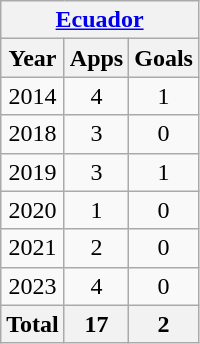<table class="wikitable" style="text-align:center">
<tr>
<th colspan=3><a href='#'>Ecuador</a></th>
</tr>
<tr>
<th>Year</th>
<th>Apps</th>
<th>Goals</th>
</tr>
<tr>
<td>2014</td>
<td>4</td>
<td>1</td>
</tr>
<tr>
<td>2018</td>
<td>3</td>
<td>0</td>
</tr>
<tr>
<td>2019</td>
<td>3</td>
<td>1</td>
</tr>
<tr>
<td>2020</td>
<td>1</td>
<td>0</td>
</tr>
<tr>
<td>2021</td>
<td>2</td>
<td>0</td>
</tr>
<tr>
<td>2023</td>
<td>4</td>
<td>0</td>
</tr>
<tr>
<th>Total</th>
<th>17</th>
<th>2</th>
</tr>
</table>
